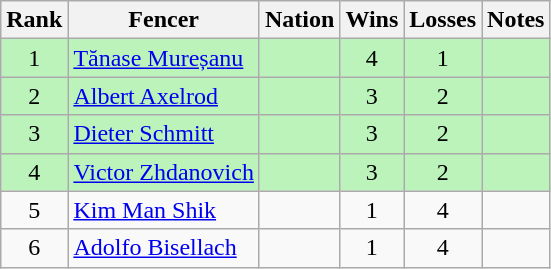<table class="wikitable sortable" style="text-align:center">
<tr>
<th>Rank</th>
<th>Fencer</th>
<th>Nation</th>
<th>Wins</th>
<th>Losses</th>
<th>Notes</th>
</tr>
<tr bgcolor=bbf3bb>
<td>1</td>
<td align=left><a href='#'>Tănase Mureșanu</a></td>
<td align=left></td>
<td>4</td>
<td>1</td>
<td></td>
</tr>
<tr bgcolor=bbf3bb>
<td>2</td>
<td align=left><a href='#'>Albert Axelrod</a></td>
<td align=left></td>
<td>3</td>
<td>2</td>
<td></td>
</tr>
<tr bgcolor=bbf3bb>
<td>3</td>
<td align=left><a href='#'>Dieter Schmitt</a></td>
<td align=left></td>
<td>3</td>
<td>2</td>
<td></td>
</tr>
<tr bgcolor=bbf3bb>
<td>4</td>
<td align=left><a href='#'>Victor Zhdanovich</a></td>
<td align=left></td>
<td>3</td>
<td>2</td>
<td></td>
</tr>
<tr>
<td>5</td>
<td align=left><a href='#'>Kim Man Shik</a></td>
<td align=left></td>
<td>1</td>
<td>4</td>
<td></td>
</tr>
<tr>
<td>6</td>
<td align=left><a href='#'>Adolfo Bisellach</a></td>
<td align=left></td>
<td>1</td>
<td>4</td>
<td></td>
</tr>
</table>
